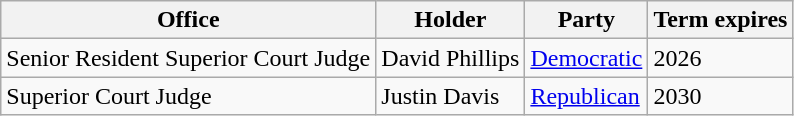<table class="wikitable">
<tr>
<th>Office</th>
<th>Holder</th>
<th>Party</th>
<th>Term expires</th>
</tr>
<tr>
<td>Senior Resident Superior Court Judge</td>
<td>David Phillips</td>
<td><a href='#'>Democratic</a></td>
<td>2026</td>
</tr>
<tr>
<td>Superior Court Judge</td>
<td>Justin Davis</td>
<td><a href='#'>Republican</a></td>
<td>2030</td>
</tr>
</table>
